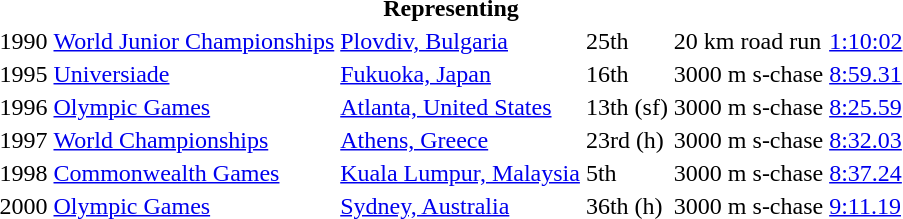<table>
<tr>
<th colspan="6">Representing </th>
</tr>
<tr>
<td>1990</td>
<td><a href='#'>World Junior Championships</a></td>
<td><a href='#'>Plovdiv, Bulgaria</a></td>
<td>25th</td>
<td>20 km road run</td>
<td><a href='#'>1:10:02</a></td>
</tr>
<tr>
<td>1995</td>
<td><a href='#'>Universiade</a></td>
<td><a href='#'>Fukuoka, Japan</a></td>
<td>16th</td>
<td>3000 m s-chase</td>
<td><a href='#'>8:59.31</a></td>
</tr>
<tr>
<td>1996</td>
<td><a href='#'>Olympic Games</a></td>
<td><a href='#'>Atlanta, United States</a></td>
<td>13th (sf)</td>
<td>3000 m s-chase</td>
<td><a href='#'>8:25.59</a></td>
</tr>
<tr>
<td>1997</td>
<td><a href='#'>World Championships</a></td>
<td><a href='#'>Athens, Greece</a></td>
<td>23rd (h)</td>
<td>3000 m s-chase</td>
<td><a href='#'>8:32.03</a></td>
</tr>
<tr>
<td>1998</td>
<td><a href='#'>Commonwealth Games</a></td>
<td><a href='#'>Kuala Lumpur, Malaysia</a></td>
<td>5th</td>
<td>3000 m s-chase</td>
<td><a href='#'>8:37.24</a></td>
</tr>
<tr>
<td>2000</td>
<td><a href='#'>Olympic Games</a></td>
<td><a href='#'>Sydney, Australia</a></td>
<td>36th (h)</td>
<td>3000 m s-chase</td>
<td><a href='#'>9:11.19</a></td>
</tr>
</table>
